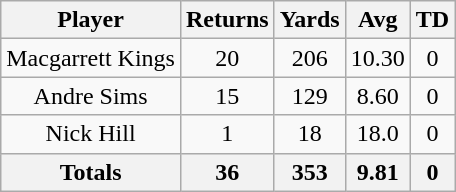<table class=wikitable style="text-align:center;">
<tr>
<th>Player</th>
<th>Returns</th>
<th>Yards</th>
<th>Avg</th>
<th>TD</th>
</tr>
<tr>
<td>Macgarrett Kings</td>
<td>20</td>
<td>206</td>
<td>10.30</td>
<td>0</td>
</tr>
<tr>
<td>Andre Sims</td>
<td>15</td>
<td>129</td>
<td>8.60</td>
<td>0</td>
</tr>
<tr>
<td>Nick Hill</td>
<td>1</td>
<td>18</td>
<td>18.0</td>
<td>0</td>
</tr>
<tr>
<th>Totals</th>
<th>36</th>
<th>353</th>
<th>9.81</th>
<th>0</th>
</tr>
</table>
